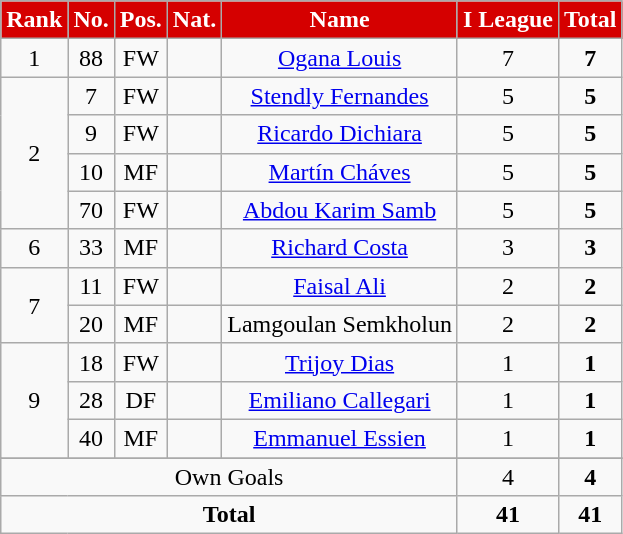<table class="wikitable sortable" style="text-align:center">
<tr>
<th style="background:#d50000; color:white; text-align:center;">Rank</th>
<th style="background:#d50000; color:white; text-align:center;">No.</th>
<th style="background:#d50000; color:white; text-align:center;">Pos.</th>
<th style="background:#d50000; color:white; text-align:center;">Nat.</th>
<th style="background:#d50000; color:white; text-align:center;">Name</th>
<th style="background:#d50000; color:white; text-align:center;">I League</th>
<th style="background:#d50000; color:white; text-align:center;">Total</th>
</tr>
<tr>
<td rowspan="1">1</td>
<td>88</td>
<td>FW</td>
<td></td>
<td><a href='#'>Ogana Louis</a></td>
<td>7</td>
<td><strong>7</strong></td>
</tr>
<tr>
<td rowspan="4">2</td>
<td>7</td>
<td>FW</td>
<td></td>
<td><a href='#'>Stendly Fernandes</a></td>
<td>5</td>
<td><strong>5</strong></td>
</tr>
<tr>
<td>9</td>
<td>FW</td>
<td></td>
<td><a href='#'>Ricardo Dichiara</a></td>
<td>5</td>
<td><strong>5</strong></td>
</tr>
<tr>
<td>10</td>
<td>MF</td>
<td></td>
<td><a href='#'>Martín Cháves</a></td>
<td>5</td>
<td><strong>5</strong></td>
</tr>
<tr>
<td>70</td>
<td>FW</td>
<td></td>
<td><a href='#'>Abdou Karim Samb</a></td>
<td>5</td>
<td><strong>5</strong></td>
</tr>
<tr>
<td rowspan="1">6</td>
<td>33</td>
<td>MF</td>
<td></td>
<td><a href='#'>Richard Costa</a></td>
<td>3</td>
<td><strong>3</strong></td>
</tr>
<tr>
<td rowspan="2">7</td>
<td>11</td>
<td>FW</td>
<td></td>
<td><a href='#'>Faisal Ali</a></td>
<td>2</td>
<td><strong>2</strong></td>
</tr>
<tr>
<td>20</td>
<td>MF</td>
<td></td>
<td>Lamgoulan Semkholun</td>
<td>2</td>
<td><strong>2</strong></td>
</tr>
<tr>
<td rowspan="3">9</td>
<td>18</td>
<td>FW</td>
<td></td>
<td><a href='#'>Trijoy Dias</a></td>
<td>1</td>
<td><strong>1</strong></td>
</tr>
<tr>
<td>28</td>
<td>DF</td>
<td></td>
<td><a href='#'>Emiliano Callegari</a></td>
<td>1</td>
<td><strong>1</strong></td>
</tr>
<tr>
<td>40</td>
<td>MF</td>
<td></td>
<td><a href='#'>Emmanuel Essien</a></td>
<td>1</td>
<td><strong>1</strong></td>
</tr>
<tr>
</tr>
<tr class="sortbottom">
<td colspan="5">Own Goals</td>
<td>4</td>
<td><strong>4</strong></td>
</tr>
<tr class="sortbottom">
<td colspan="5"><strong>Total</strong></td>
<td><strong>41</strong></td>
<td><strong>41</strong></td>
</tr>
</table>
